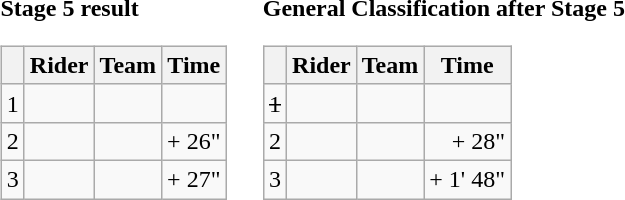<table>
<tr>
<td><strong>Stage 5 result</strong><br><table class="wikitable">
<tr>
<th></th>
<th>Rider</th>
<th>Team</th>
<th>Time</th>
</tr>
<tr>
<td>1</td>
<td></td>
<td></td>
<td align="right"></td>
</tr>
<tr>
<td>2</td>
<td></td>
<td></td>
<td align="right">+ 26"</td>
</tr>
<tr>
<td>3</td>
<td></td>
<td></td>
<td align="right">+ 27"</td>
</tr>
</table>
</td>
<td></td>
<td><strong>General Classification after Stage 5</strong><br><table class="wikitable">
<tr>
<th></th>
<th>Rider</th>
<th>Team</th>
<th>Time</th>
</tr>
<tr>
<td><s>1</s></td>
<td><s></s> </td>
<td><s></s></td>
<td align="right"><s></s></td>
</tr>
<tr>
<td>2</td>
<td></td>
<td></td>
<td align="right">+ 28"</td>
</tr>
<tr>
<td>3</td>
<td></td>
<td></td>
<td align="right">+ 1' 48"</td>
</tr>
</table>
</td>
</tr>
</table>
